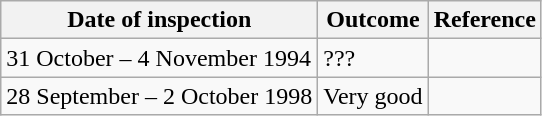<table class="wikitable">
<tr>
<th>Date of inspection</th>
<th>Outcome</th>
<th>Reference</th>
</tr>
<tr>
<td>31 October – 4 November 1994</td>
<td>???</td>
<td> </td>
</tr>
<tr>
<td>28 September – 2 October 1998</td>
<td>Very good</td>
<td></td>
</tr>
</table>
